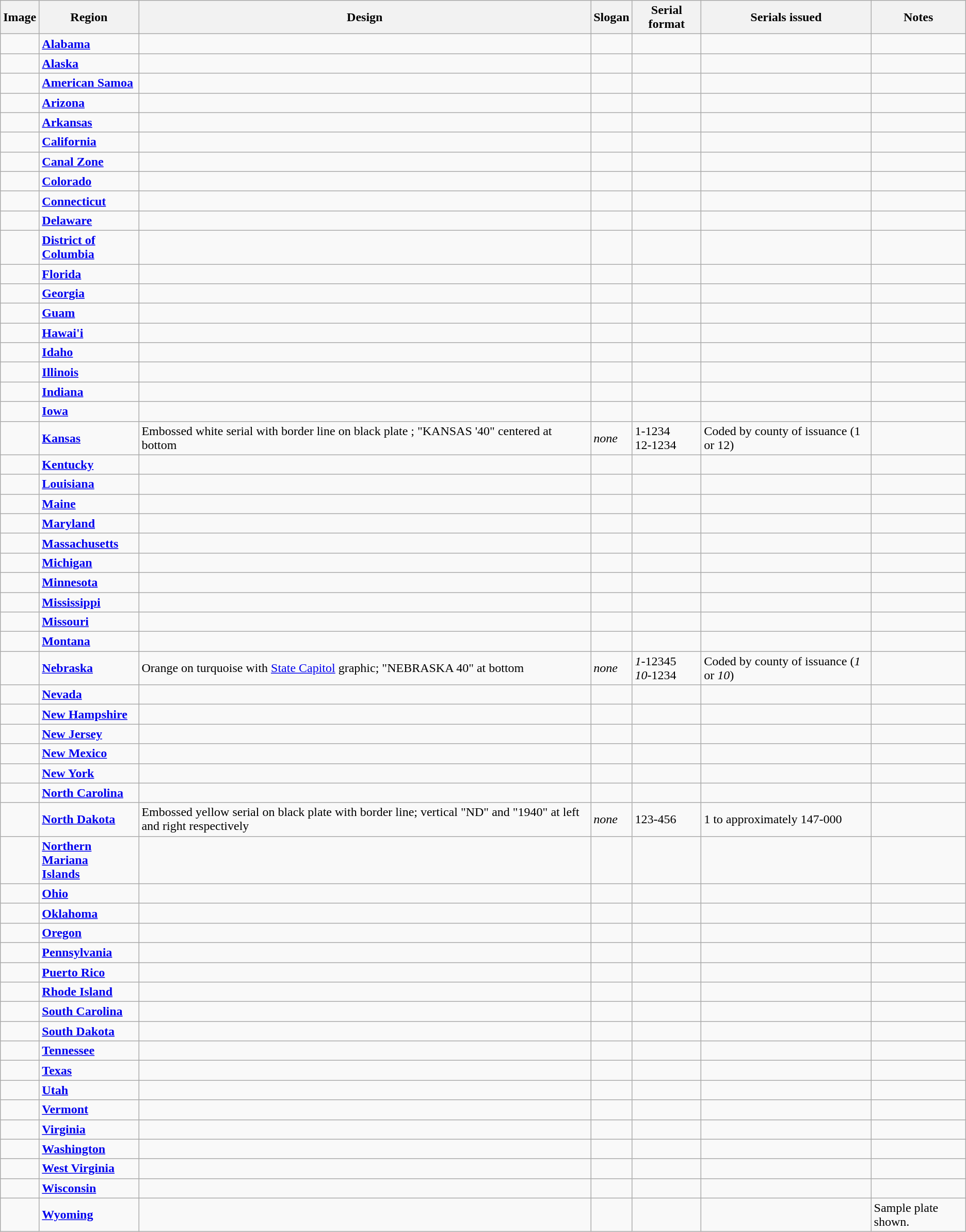<table class="wikitable">
<tr>
<th>Image</th>
<th>Region</th>
<th>Design</th>
<th>Slogan</th>
<th>Serial format</th>
<th>Serials issued</th>
<th>Notes</th>
</tr>
<tr>
<td></td>
<td><strong><a href='#'>Alabama</a></strong></td>
<td></td>
<td></td>
<td></td>
<td></td>
<td></td>
</tr>
<tr>
<td></td>
<td><strong><a href='#'>Alaska</a></strong></td>
<td></td>
<td></td>
<td></td>
<td></td>
<td></td>
</tr>
<tr>
<td></td>
<td><strong><a href='#'>American Samoa</a></strong></td>
<td></td>
<td></td>
<td></td>
<td></td>
<td></td>
</tr>
<tr>
<td></td>
<td><strong><a href='#'>Arizona</a></strong></td>
<td></td>
<td></td>
<td></td>
<td></td>
<td></td>
</tr>
<tr>
<td></td>
<td><strong><a href='#'>Arkansas</a></strong></td>
<td></td>
<td></td>
<td></td>
<td></td>
<td></td>
</tr>
<tr>
<td></td>
<td><strong><a href='#'>California</a></strong></td>
<td></td>
<td></td>
<td></td>
<td></td>
<td></td>
</tr>
<tr>
<td></td>
<td><strong><a href='#'>Canal Zone</a></strong></td>
<td></td>
<td></td>
<td></td>
<td></td>
<td></td>
</tr>
<tr>
<td></td>
<td><strong><a href='#'>Colorado</a></strong></td>
<td></td>
<td></td>
<td></td>
<td></td>
<td></td>
</tr>
<tr>
<td></td>
<td><strong><a href='#'>Connecticut</a></strong></td>
<td></td>
<td></td>
<td></td>
<td></td>
<td></td>
</tr>
<tr>
<td></td>
<td><strong><a href='#'>Delaware</a></strong></td>
<td></td>
<td></td>
<td></td>
<td></td>
<td></td>
</tr>
<tr>
<td></td>
<td><strong><a href='#'>District of<br>Columbia</a></strong></td>
<td></td>
<td></td>
<td></td>
<td></td>
<td></td>
</tr>
<tr>
<td></td>
<td><strong><a href='#'>Florida</a></strong></td>
<td></td>
<td></td>
<td></td>
<td></td>
<td></td>
</tr>
<tr>
<td></td>
<td><strong><a href='#'>Georgia</a></strong></td>
<td></td>
<td></td>
<td></td>
<td></td>
<td></td>
</tr>
<tr>
<td></td>
<td><strong><a href='#'>Guam</a></strong></td>
<td></td>
<td></td>
<td></td>
<td></td>
<td></td>
</tr>
<tr>
<td></td>
<td><strong><a href='#'>Hawai'i</a></strong></td>
<td></td>
<td></td>
<td></td>
<td></td>
<td></td>
</tr>
<tr>
<td></td>
<td><strong><a href='#'>Idaho</a></strong></td>
<td></td>
<td></td>
<td></td>
<td></td>
<td></td>
</tr>
<tr>
<td></td>
<td><strong><a href='#'>Illinois</a></strong></td>
<td></td>
<td></td>
<td></td>
<td></td>
<td></td>
</tr>
<tr>
<td></td>
<td><strong><a href='#'>Indiana</a></strong></td>
<td></td>
<td></td>
<td></td>
<td></td>
<td></td>
</tr>
<tr>
<td></td>
<td><strong><a href='#'>Iowa</a></strong></td>
<td></td>
<td></td>
<td></td>
<td></td>
<td></td>
</tr>
<tr>
<td></td>
<td><strong><a href='#'>Kansas</a></strong></td>
<td>Embossed white serial with border line on black plate ; "KANSAS '40" centered at bottom</td>
<td><em>none</em></td>
<td>1-1234<br>12-1234</td>
<td>Coded by county of issuance (1 or 12)</td>
<td></td>
</tr>
<tr>
<td></td>
<td><strong><a href='#'>Kentucky</a></strong></td>
<td></td>
<td></td>
<td></td>
<td></td>
<td></td>
</tr>
<tr>
<td></td>
<td><strong><a href='#'>Louisiana</a></strong></td>
<td></td>
<td></td>
<td></td>
<td></td>
<td></td>
</tr>
<tr>
<td></td>
<td><strong><a href='#'>Maine</a></strong></td>
<td></td>
<td></td>
<td></td>
<td></td>
<td></td>
</tr>
<tr>
<td></td>
<td><strong><a href='#'>Maryland</a></strong></td>
<td></td>
<td></td>
<td></td>
<td></td>
<td></td>
</tr>
<tr>
<td></td>
<td><strong><a href='#'>Massachusetts</a></strong></td>
<td></td>
<td></td>
<td></td>
<td></td>
<td></td>
</tr>
<tr>
<td></td>
<td><strong><a href='#'>Michigan</a></strong></td>
<td></td>
<td></td>
<td></td>
<td></td>
<td></td>
</tr>
<tr>
<td></td>
<td><strong><a href='#'>Minnesota</a></strong></td>
<td></td>
<td></td>
<td></td>
<td></td>
<td></td>
</tr>
<tr>
<td></td>
<td><strong><a href='#'>Mississippi</a></strong></td>
<td></td>
<td></td>
<td></td>
<td></td>
<td></td>
</tr>
<tr>
<td></td>
<td><strong><a href='#'>Missouri</a></strong></td>
<td></td>
<td></td>
<td></td>
<td></td>
<td></td>
</tr>
<tr>
<td></td>
<td><strong><a href='#'>Montana</a></strong></td>
<td></td>
<td></td>
<td></td>
<td></td>
<td></td>
</tr>
<tr>
<td></td>
<td><strong><a href='#'>Nebraska</a></strong></td>
<td>Orange on turquoise with <a href='#'>State Capitol</a> graphic; "NEBRASKA 40" at bottom</td>
<td><em>none</em></td>
<td><em>1</em>-12345<br><em>10</em>-1234</td>
<td>Coded by county of issuance (<em>1</em> or <em>10</em>)</td>
<td></td>
</tr>
<tr>
<td></td>
<td><strong><a href='#'>Nevada</a></strong></td>
<td></td>
<td></td>
<td></td>
<td></td>
<td></td>
</tr>
<tr>
<td></td>
<td><strong><a href='#'>New Hampshire</a></strong></td>
<td></td>
<td></td>
<td></td>
<td></td>
<td></td>
</tr>
<tr>
<td></td>
<td><strong><a href='#'>New Jersey</a></strong></td>
<td></td>
<td></td>
<td></td>
<td></td>
<td></td>
</tr>
<tr>
<td></td>
<td><strong><a href='#'>New Mexico</a></strong></td>
<td></td>
<td></td>
<td></td>
<td></td>
<td></td>
</tr>
<tr>
<td></td>
<td><strong><a href='#'>New York</a></strong></td>
<td></td>
<td></td>
<td></td>
<td></td>
<td></td>
</tr>
<tr>
<td></td>
<td><strong><a href='#'>North Carolina</a></strong></td>
<td></td>
<td></td>
<td></td>
<td></td>
<td></td>
</tr>
<tr>
<td></td>
<td><strong><a href='#'>North Dakota</a></strong></td>
<td>Embossed yellow serial on black plate with border line; vertical "ND" and "1940" at left and right respectively</td>
<td><em>none</em></td>
<td>123-456</td>
<td>1 to approximately 147-000</td>
<td></td>
</tr>
<tr>
<td></td>
<td><strong><a href='#'>Northern Mariana<br> Islands</a></strong></td>
<td></td>
<td></td>
<td></td>
<td></td>
<td></td>
</tr>
<tr>
<td></td>
<td><strong><a href='#'>Ohio</a></strong></td>
<td></td>
<td></td>
<td></td>
<td></td>
<td></td>
</tr>
<tr>
<td></td>
<td><strong><a href='#'>Oklahoma</a></strong></td>
<td></td>
<td></td>
<td></td>
<td></td>
<td></td>
</tr>
<tr>
<td></td>
<td><strong><a href='#'>Oregon</a></strong></td>
<td></td>
<td></td>
<td></td>
<td></td>
<td></td>
</tr>
<tr>
<td></td>
<td><strong><a href='#'>Pennsylvania</a></strong></td>
<td></td>
<td></td>
<td></td>
<td></td>
<td></td>
</tr>
<tr>
<td></td>
<td><strong><a href='#'>Puerto Rico</a></strong></td>
<td></td>
<td></td>
<td></td>
<td></td>
<td></td>
</tr>
<tr>
<td></td>
<td><strong><a href='#'>Rhode Island</a></strong></td>
<td></td>
<td></td>
<td></td>
<td></td>
<td></td>
</tr>
<tr>
<td></td>
<td><strong><a href='#'>South Carolina</a></strong></td>
<td></td>
<td></td>
<td></td>
<td></td>
<td></td>
</tr>
<tr>
<td></td>
<td><strong><a href='#'>South Dakota</a></strong></td>
<td></td>
<td></td>
<td></td>
<td></td>
<td></td>
</tr>
<tr>
<td></td>
<td><strong><a href='#'>Tennessee</a></strong></td>
<td></td>
<td></td>
<td></td>
<td></td>
<td></td>
</tr>
<tr>
<td></td>
<td><strong><a href='#'>Texas</a></strong></td>
<td></td>
<td></td>
<td></td>
<td></td>
<td></td>
</tr>
<tr>
<td></td>
<td><strong><a href='#'>Utah</a></strong></td>
<td></td>
<td></td>
<td></td>
<td></td>
<td></td>
</tr>
<tr>
<td></td>
<td><strong><a href='#'>Vermont</a></strong></td>
<td></td>
<td></td>
<td></td>
<td></td>
<td></td>
</tr>
<tr>
<td></td>
<td><strong><a href='#'>Virginia</a></strong></td>
<td></td>
<td></td>
<td></td>
<td></td>
<td></td>
</tr>
<tr>
<td></td>
<td><strong><a href='#'>Washington</a></strong></td>
<td></td>
<td></td>
<td></td>
<td></td>
<td></td>
</tr>
<tr>
<td></td>
<td><strong><a href='#'>West Virginia</a></strong></td>
<td></td>
<td></td>
<td></td>
<td></td>
<td></td>
</tr>
<tr>
<td></td>
<td><strong><a href='#'>Wisconsin</a></strong></td>
<td></td>
<td></td>
<td></td>
<td></td>
<td></td>
</tr>
<tr>
<td></td>
<td><strong><a href='#'>Wyoming</a></strong></td>
<td></td>
<td></td>
<td></td>
<td></td>
<td>Sample plate shown.</td>
</tr>
</table>
